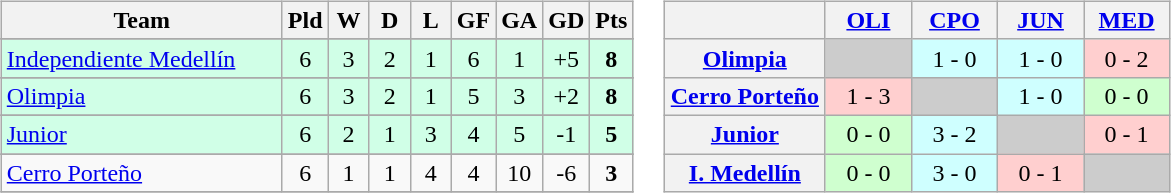<table>
<tr>
<td><br><table class="wikitable" style="text-align: center;">
<tr>
<th width="180">Team</th>
<th width="20">Pld</th>
<th width="20">W</th>
<th width="20">D</th>
<th width="20">L</th>
<th width="20">GF</th>
<th width="20">GA</th>
<th width="20">GD</th>
<th width="20">Pts</th>
</tr>
<tr>
</tr>
<tr align=center bgcolor=#D0FFE7>
<td align=left> <a href='#'>Independiente Medellín</a></td>
<td>6</td>
<td>3</td>
<td>2</td>
<td>1</td>
<td>6</td>
<td>1</td>
<td>+5</td>
<td><strong>8</strong></td>
</tr>
<tr>
</tr>
<tr align=center bgcolor=#D0FFE7>
<td align=left> <a href='#'>Olimpia</a></td>
<td>6</td>
<td>3</td>
<td>2</td>
<td>1</td>
<td>5</td>
<td>3</td>
<td>+2</td>
<td><strong>8</strong></td>
</tr>
<tr>
</tr>
<tr align=center bgcolor=#D0FFE7>
<td align=left> <a href='#'>Junior</a></td>
<td>6</td>
<td>2</td>
<td>1</td>
<td>3</td>
<td>4</td>
<td>5</td>
<td>-1</td>
<td><strong>5</strong></td>
</tr>
<tr>
</tr>
<tr align=center>
<td align=left> <a href='#'>Cerro Porteño</a></td>
<td>6</td>
<td>1</td>
<td>1</td>
<td>4</td>
<td>4</td>
<td>10</td>
<td>-6</td>
<td><strong>3</strong></td>
</tr>
<tr>
</tr>
</table>
</td>
<td><br><table class="wikitable" style="text-align:center">
<tr>
<th width="100"> </th>
<th width="50"><a href='#'>OLI</a></th>
<th width="50"><a href='#'>CPO</a></th>
<th width="50"><a href='#'>JUN</a></th>
<th width="50"><a href='#'>MED</a></th>
</tr>
<tr>
<th><a href='#'>Olimpia</a></th>
<td bgcolor="#CCCCCC"></td>
<td bgcolor="#CFFFFF">1 - 0</td>
<td bgcolor="#CFFFFF">1 - 0</td>
<td bgcolor="#FFCFCF">0 - 2</td>
</tr>
<tr>
<th><a href='#'>Cerro Porteño</a></th>
<td bgcolor="#FFCFCF">1 - 3</td>
<td bgcolor="#CCCCCC"></td>
<td bgcolor="#CFFFFF">1 - 0</td>
<td bgcolor="#CFFFCF">0 - 0</td>
</tr>
<tr>
<th><a href='#'>Junior</a></th>
<td bgcolor="#CFFFCF">0 - 0</td>
<td bgcolor="#CFFFFF">3 - 2</td>
<td bgcolor="#CCCCCC"></td>
<td bgcolor="#FFCFCF">0 - 1</td>
</tr>
<tr>
<th><a href='#'>I. Medellín</a></th>
<td bgcolor="#CFFFCF">0 - 0</td>
<td bgcolor="#CFFFFF">3 - 0</td>
<td bgcolor="#FFCFCF">0 - 1</td>
<td bgcolor="#CCCCCC"></td>
</tr>
</table>
</td>
</tr>
</table>
